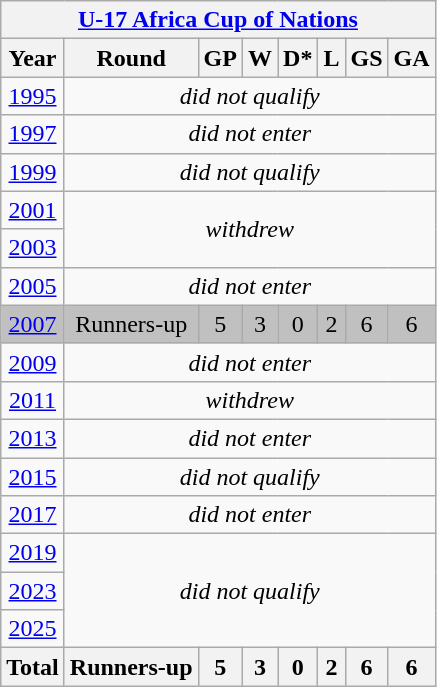<table class="wikitable" style="text-align: center;">
<tr>
<th colspan=8><a href='#'>U-17 Africa Cup of Nations</a></th>
</tr>
<tr>
<th>Year</th>
<th>Round</th>
<th>GP</th>
<th>W</th>
<th>D*</th>
<th>L</th>
<th>GS</th>
<th>GA</th>
</tr>
<tr>
<td> <a href='#'>1995</a></td>
<td colspan=7><em>did not qualify</em></td>
</tr>
<tr>
<td> <a href='#'>1997</a></td>
<td colspan=7><em>did not enter</em></td>
</tr>
<tr>
<td> <a href='#'>1999</a></td>
<td colspan=7><em>did not qualify</em></td>
</tr>
<tr>
<td> <a href='#'>2001</a></td>
<td colspan=7 rowspan=2><em>withdrew</em></td>
</tr>
<tr>
<td> <a href='#'>2003</a></td>
</tr>
<tr>
<td> <a href='#'>2005</a></td>
<td colspan=7><em>did not enter</em></td>
</tr>
<tr bgcolor=silver>
<td> <a href='#'>2007</a></td>
<td>Runners-up</td>
<td>5</td>
<td>3</td>
<td>0</td>
<td>2</td>
<td>6</td>
<td>6</td>
</tr>
<tr>
<td> <a href='#'>2009</a></td>
<td colspan=7><em>did not enter</em></td>
</tr>
<tr>
<td> <a href='#'>2011</a></td>
<td colspan=7><em>withdrew</em></td>
</tr>
<tr>
<td> <a href='#'>2013</a></td>
<td colspan=7><em>did not enter</em></td>
</tr>
<tr>
<td> <a href='#'>2015</a></td>
<td colspan=7><em>did not qualify</em></td>
</tr>
<tr>
<td> <a href='#'>2017</a></td>
<td colspan=7><em>did not enter</em></td>
</tr>
<tr>
<td> <a href='#'>2019</a></td>
<td colspan=7 rowspan=3><em>did not qualify</em></td>
</tr>
<tr>
<td> <a href='#'>2023</a></td>
</tr>
<tr>
<td> <a href='#'>2025</a></td>
</tr>
<tr>
<th>Total</th>
<th>Runners-up</th>
<th>5</th>
<th>3</th>
<th>0</th>
<th>2</th>
<th>6</th>
<th>6</th>
</tr>
</table>
